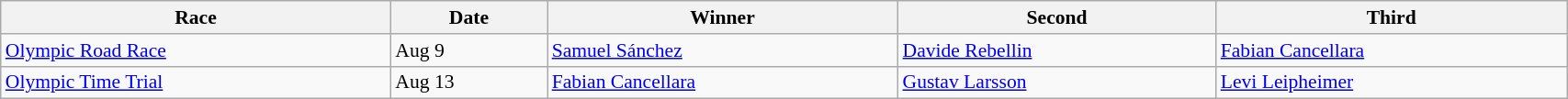<table class=wikitable style="font-size:90%" width="90%">
<tr>
<th>Race</th>
<th>Date</th>
<th>Winner</th>
<th>Second</th>
<th>Third</th>
</tr>
<tr>
<td> <a href='#'>Olympic Road Race</a></td>
<td>Aug 9</td>
<td> <a href='#'>Samuel Sánchez</a></td>
<td> <a href='#'>Davide Rebellin</a></td>
<td> <a href='#'>Fabian Cancellara</a></td>
</tr>
<tr>
<td> <a href='#'>Olympic Time Trial</a></td>
<td>Aug 13</td>
<td> <a href='#'>Fabian Cancellara</a></td>
<td> <a href='#'>Gustav Larsson</a></td>
<td> <a href='#'>Levi Leipheimer</a></td>
</tr>
</table>
